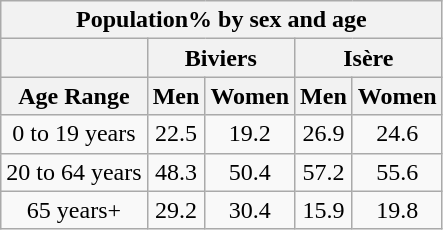<table class="wikitable" style="text-align:center;">
<tr>
<th colspan=5>Population% by sex and age</th>
</tr>
<tr>
<th></th>
<th colspan=2>Biviers</th>
<th colspan=2>Isère</th>
</tr>
<tr>
<th>Age Range</th>
<th>Men</th>
<th>Women</th>
<th>Men</th>
<th>Women</th>
</tr>
<tr>
<td>0 to 19 years</td>
<td>22.5</td>
<td>19.2</td>
<td>26.9</td>
<td>24.6</td>
</tr>
<tr>
<td>20 to 64 years</td>
<td>48.3</td>
<td>50.4</td>
<td>57.2</td>
<td>55.6</td>
</tr>
<tr>
<td>65 years+</td>
<td>29.2</td>
<td>30.4</td>
<td>15.9</td>
<td>19.8</td>
</tr>
</table>
